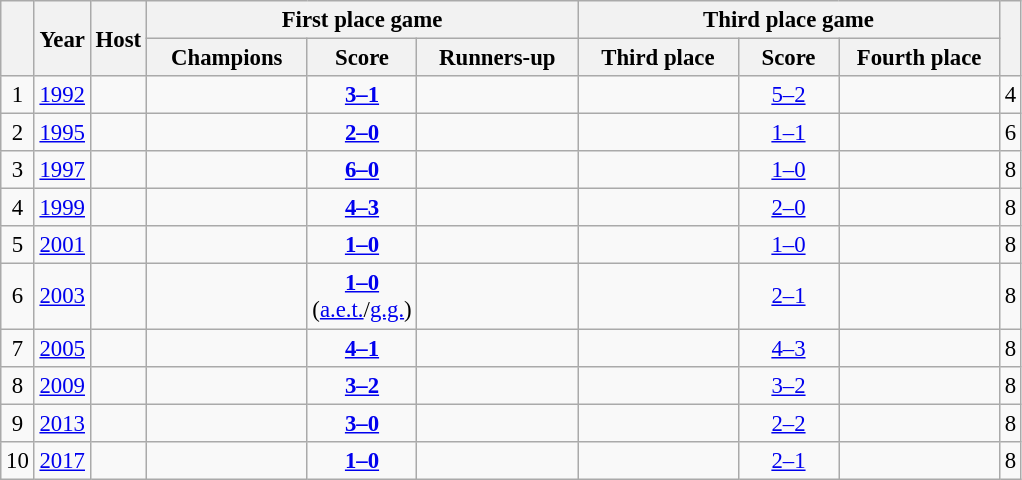<table class="wikitable sortable" style="font-size:95%; text-align:center; width:;">
<tr>
<th rowspan=2 style= "width:;"></th>
<th rowspan=2 style= "width:;">Year</th>
<th rowspan=2 style= "width:;">Host</th>
<th colspan=3>First place game</th>
<th colspan=3>Third place game</th>
<th rowspan=2 style= "width:;"></th>
</tr>
<tr>
<th width= 100px> Champions</th>
<th width= 60px>Score</th>
<th width= 100px> Runners-up</th>
<th width= 100px> Third place</th>
<th width= 60px>Score</th>
<th width= 100px>Fourth place</th>
</tr>
<tr>
<td>1</td>
<td><a href='#'>1992</a></td>
<td align=left></td>
<td><strong></strong></td>
<td><strong><a href='#'>3–1</a></strong></td>
<td></td>
<td></td>
<td><a href='#'>5–2</a></td>
<td></td>
<td>4</td>
</tr>
<tr>
<td>2</td>
<td><a href='#'>1995</a></td>
<td align=left></td>
<td><strong></strong></td>
<td><strong><a href='#'>2–0</a></strong></td>
<td></td>
<td></td>
<td><a href='#'>1–1</a> <br></td>
<td></td>
<td>6</td>
</tr>
<tr>
<td>3</td>
<td><a href='#'>1997</a></td>
<td align=left></td>
<td><strong></strong></td>
<td><strong><a href='#'>6–0</a></strong></td>
<td></td>
<td></td>
<td><a href='#'>1–0</a></td>
<td></td>
<td>8</td>
</tr>
<tr>
<td>4</td>
<td><a href='#'>1999</a></td>
<td align=left></td>
<td><strong></strong></td>
<td><strong><a href='#'>4–3</a></strong></td>
<td></td>
<td></td>
<td><a href='#'>2–0</a></td>
<td></td>
<td>8</td>
</tr>
<tr>
<td>5</td>
<td><a href='#'>2001</a></td>
<td align=left></td>
<td><strong></strong></td>
<td><strong><a href='#'>1–0</a></strong></td>
<td></td>
<td></td>
<td><a href='#'>1–0</a></td>
<td></td>
<td>8</td>
</tr>
<tr>
<td>6</td>
<td><a href='#'>2003</a></td>
<td align=left></td>
<td><strong></strong></td>
<td><strong><a href='#'>1–0</a></strong> (<a href='#'>a.e.t.</a>/<a href='#'>g.g.</a>)</td>
<td></td>
<td></td>
<td><a href='#'>2–1</a></td>
<td></td>
<td>8</td>
</tr>
<tr>
<td>7</td>
<td><a href='#'>2005</a></td>
<td align=left></td>
<td><strong></strong></td>
<td><strong><a href='#'>4–1</a></strong></td>
<td></td>
<td></td>
<td><a href='#'>4–3</a> </td>
<td></td>
<td>8</td>
</tr>
<tr>
<td>8</td>
<td><a href='#'>2009</a></td>
<td align=left></td>
<td><strong></strong></td>
<td><strong><a href='#'>3–2</a></strong></td>
<td></td>
<td></td>
<td><a href='#'>3–2</a> </td>
<td></td>
<td>8</td>
</tr>
<tr>
<td>9</td>
<td><a href='#'>2013</a></td>
<td align=left></td>
<td><strong></strong></td>
<td><strong><a href='#'>3–0</a></strong></td>
<td></td>
<td></td>
<td><a href='#'>2–2</a> <br></td>
<td></td>
<td>8</td>
</tr>
<tr>
<td>10</td>
<td><a href='#'>2017</a></td>
<td align=left></td>
<td><strong></strong></td>
<td><strong><a href='#'>1–0</a></strong></td>
<td></td>
<td></td>
<td><a href='#'>2–1</a> </td>
<td></td>
<td>8</td>
</tr>
</table>
